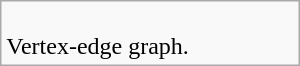<table class="wikitable" width="200">
<tr>
<td><br>Vertex-edge graph.</td>
</tr>
</table>
